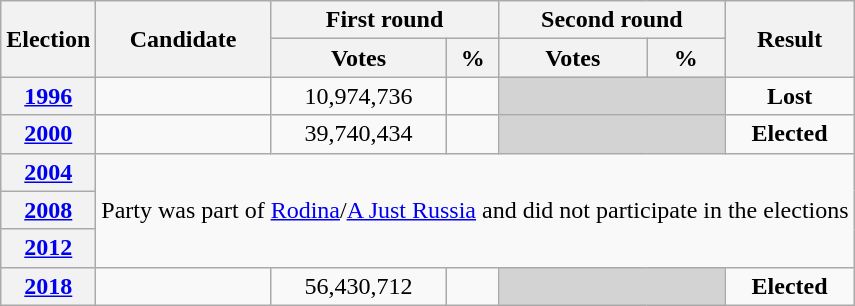<table class=wikitable style=text-align:center>
<tr>
<th rowspan="2"><strong>Election</strong></th>
<th rowspan="2">Candidate</th>
<th colspan="2" scope="col">First round</th>
<th colspan="2">Second round</th>
<th rowspan="2">Result</th>
</tr>
<tr>
<th><strong>Votes</strong></th>
<th><strong>%</strong></th>
<th><strong>Votes</strong></th>
<th><strong>%</strong></th>
</tr>
<tr>
<th><a href='#'>1996</a></th>
<td></td>
<td>10,974,736</td>
<td></td>
<td bgcolor=lightgrey colspan=2></td>
<td><strong>Lost</strong> </td>
</tr>
<tr>
<th><a href='#'>2000</a></th>
<td></td>
<td>39,740,434</td>
<td></td>
<td bgcolor=lightgrey colspan=2></td>
<td><strong>Elected</strong> </td>
</tr>
<tr>
<th><a href='#'>2004</a></th>
<td rowspan=3 colspan=6>Party was part of <a href='#'>Rodina</a>/<a href='#'>A Just Russia</a> and did not participate in the elections</td>
</tr>
<tr>
<th><a href='#'>2008</a></th>
</tr>
<tr>
<th><a href='#'>2012</a></th>
</tr>
<tr>
<th><a href='#'>2018</a></th>
<td></td>
<td>56,430,712</td>
<td></td>
<td bgcolor=lightgrey colspan=2></td>
<td><strong>Elected</strong> </td>
</tr>
</table>
